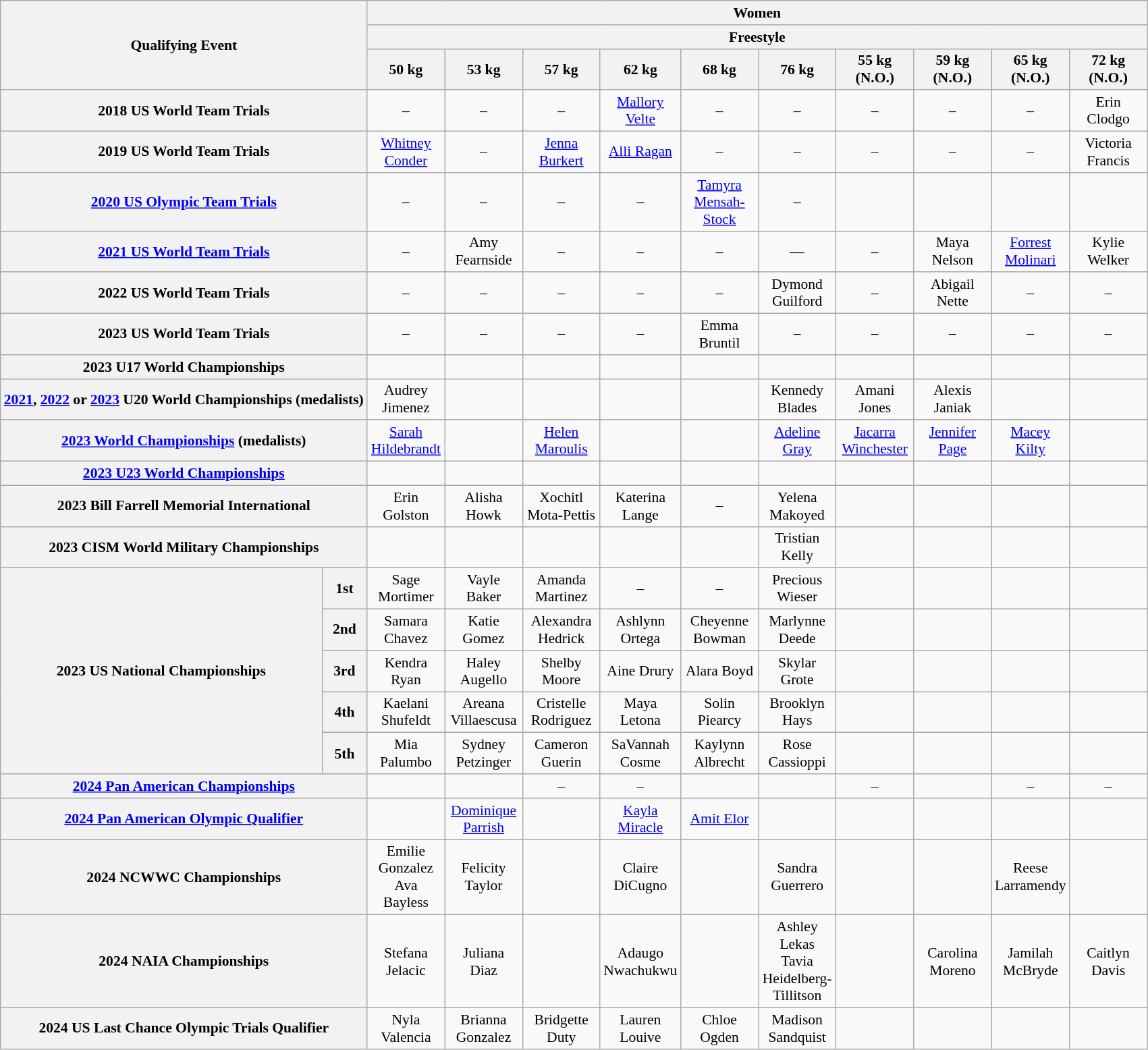<table class="wikitable" style="text-align:center; font-size:90%">
<tr>
<th colspan="2" rowspan="3">Qualifying Event</th>
<th colspan="10">Women</th>
</tr>
<tr>
<th colspan="10">Freestyle</th>
</tr>
<tr>
<th width="70">50 kg</th>
<th width="70">53 kg</th>
<th width="70">57 kg</th>
<th width="70">62 kg</th>
<th width="70">68 kg</th>
<th width="70">76 kg</th>
<th width="70">55 kg (N.O.)</th>
<th width="70">59 kg (N.O.)</th>
<th width="70">65 kg (N.O.)</th>
<th width="70">72 kg (N.O.)</th>
</tr>
<tr>
<th colspan="2">2018 US World Team Trials</th>
<td>–</td>
<td>–</td>
<td>–</td>
<td><a href='#'>Mallory Velte</a></td>
<td>–</td>
<td>–</td>
<td>–</td>
<td>–</td>
<td>–</td>
<td>Erin Clodgo</td>
</tr>
<tr>
<th colspan="2">2019 US World Team Trials</th>
<td><a href='#'>Whitney Conder</a></td>
<td>–</td>
<td><a href='#'>Jenna Burkert</a></td>
<td><a href='#'>Alli Ragan</a></td>
<td>–</td>
<td>–</td>
<td>–</td>
<td>–</td>
<td>–</td>
<td>Victoria Francis</td>
</tr>
<tr>
<th colspan="2"><a href='#'>2020 US Olympic Team Trials</a></th>
<td>–</td>
<td>–</td>
<td>–</td>
<td>–</td>
<td><a href='#'>Tamyra Mensah-Stock</a></td>
<td>–</td>
<td></td>
<td></td>
<td></td>
<td></td>
</tr>
<tr>
<th colspan="2"><a href='#'>2021 US World Team Trials</a></th>
<td>–</td>
<td>Amy Fearnside</td>
<td>–</td>
<td>–</td>
<td>–</td>
<td>—</td>
<td>–</td>
<td>Maya Nelson</td>
<td><a href='#'>Forrest Molinari</a></td>
<td>Kylie Welker</td>
</tr>
<tr>
<th colspan="2">2022 US World Team Trials</th>
<td>–</td>
<td>–</td>
<td>–</td>
<td>–</td>
<td>–</td>
<td>Dymond Guilford</td>
<td>–</td>
<td>Abigail Nette</td>
<td>–</td>
<td>–</td>
</tr>
<tr>
<th colspan="2">2023 US World Team Trials</th>
<td>–</td>
<td>–</td>
<td>–</td>
<td>–</td>
<td>Emma Bruntil</td>
<td>–</td>
<td>–</td>
<td>–</td>
<td>–</td>
<td>–</td>
</tr>
<tr>
<th colspan="2">2023 U17 World Championships</th>
<td></td>
<td></td>
<td></td>
<td></td>
<td></td>
<td></td>
<td></td>
<td></td>
<td></td>
<td></td>
</tr>
<tr>
<th colspan="2"><a href='#'>2021</a>, <a href='#'>2022</a> or <a href='#'>2023</a> U20 World Championships (medalists)</th>
<td>Audrey Jimenez</td>
<td></td>
<td></td>
<td></td>
<td></td>
<td>Kennedy Blades</td>
<td>Amani Jones</td>
<td>Alexis Janiak</td>
<td></td>
<td></td>
</tr>
<tr>
<th colspan="2"><a href='#'>2023 World Championships</a> (medalists)</th>
<td><a href='#'>Sarah Hildebrandt</a></td>
<td></td>
<td><a href='#'>Helen Maroulis</a></td>
<td></td>
<td></td>
<td><a href='#'>Adeline Gray</a></td>
<td><a href='#'>Jacarra Winchester</a></td>
<td><a href='#'>Jennifer Page</a></td>
<td><a href='#'>Macey Kilty</a></td>
<td></td>
</tr>
<tr>
<th colspan="2"><a href='#'>2023 U23 World Championships</a></th>
<td></td>
<td></td>
<td></td>
<td></td>
<td></td>
<td></td>
<td></td>
<td></td>
<td></td>
<td></td>
</tr>
<tr>
<th colspan="2">2023 Bill Farrell Memorial International</th>
<td>Erin Golston</td>
<td>Alisha Howk</td>
<td>Xochitl Mota-Pettis</td>
<td>Katerina Lange</td>
<td>–</td>
<td>Yelena Makoyed</td>
<td></td>
<td></td>
<td></td>
<td></td>
</tr>
<tr>
<th colspan="2">2023 CISM World Military Championships</th>
<td></td>
<td></td>
<td></td>
<td></td>
<td></td>
<td>Tristian Kelly</td>
<td></td>
<td></td>
<td></td>
<td></td>
</tr>
<tr>
<th rowspan="5">2023 US National Championships</th>
<th>1st</th>
<td>Sage Mortimer</td>
<td>Vayle Baker</td>
<td>Amanda Martinez</td>
<td>–</td>
<td>–</td>
<td>Precious Wieser</td>
<td></td>
<td></td>
<td></td>
<td></td>
</tr>
<tr>
<th>2nd</th>
<td>Samara Chavez</td>
<td>Katie Gomez</td>
<td>Alexandra Hedrick</td>
<td>Ashlynn Ortega</td>
<td>Cheyenne Bowman</td>
<td>Marlynne Deede</td>
<td></td>
<td></td>
<td></td>
<td></td>
</tr>
<tr>
<th>3rd</th>
<td>Kendra Ryan</td>
<td>Haley Augello</td>
<td>Shelby Moore</td>
<td>Aine Drury</td>
<td>Alara Boyd</td>
<td>Skylar Grote</td>
<td></td>
<td></td>
<td></td>
<td></td>
</tr>
<tr>
<th>4th</th>
<td>Kaelani Shufeldt</td>
<td>Areana Villaescusa</td>
<td>Cristelle Rodriguez</td>
<td>Maya Letona</td>
<td>Solin Piearcy</td>
<td>Brooklyn Hays</td>
<td></td>
<td></td>
<td></td>
<td></td>
</tr>
<tr>
<th>5th</th>
<td>Mia Palumbo</td>
<td>Sydney Petzinger</td>
<td>Cameron Guerin</td>
<td>SaVannah Cosme</td>
<td>Kaylynn Albrecht</td>
<td>Rose Cassioppi</td>
<td></td>
<td></td>
<td></td>
<td></td>
</tr>
<tr>
<th colspan="2"><a href='#'>2024 Pan American Championships</a></th>
<td></td>
<td></td>
<td>–</td>
<td>–</td>
<td></td>
<td></td>
<td>–</td>
<td></td>
<td>–</td>
<td>–</td>
</tr>
<tr>
<th colspan="2"><a href='#'>2024 Pan American Olympic Qualifier</a></th>
<td></td>
<td><a href='#'>Dominique Parrish</a></td>
<td></td>
<td><a href='#'>Kayla Miracle</a></td>
<td><a href='#'>Amit Elor</a></td>
<td></td>
<td></td>
<td></td>
<td></td>
<td></td>
</tr>
<tr>
<th colspan="2">2024 NCWWC Championships</th>
<td>Emilie Gonzalez<br>Ava Bayless</td>
<td>Felicity Taylor</td>
<td></td>
<td>Claire DiCugno</td>
<td></td>
<td>Sandra Guerrero</td>
<td></td>
<td></td>
<td>Reese Larramendy</td>
<td></td>
</tr>
<tr>
<th colspan="2">2024 NAIA Championships</th>
<td>Stefana Jelacic</td>
<td>Juliana Diaz</td>
<td></td>
<td>Adaugo Nwachukwu</td>
<td></td>
<td>Ashley Lekas<br>Tavia Heidelberg-Tillitson</td>
<td></td>
<td>Carolina Moreno</td>
<td>Jamilah McBryde</td>
<td>Caitlyn Davis</td>
</tr>
<tr>
<th colspan="2">2024 US Last Chance Olympic Trials Qualifier</th>
<td>Nyla Valencia</td>
<td>Brianna Gonzalez</td>
<td>Bridgette Duty</td>
<td>Lauren Louive</td>
<td>Chloe Ogden</td>
<td>Madison Sandquist</td>
<td></td>
<td></td>
<td></td>
<td></td>
</tr>
</table>
